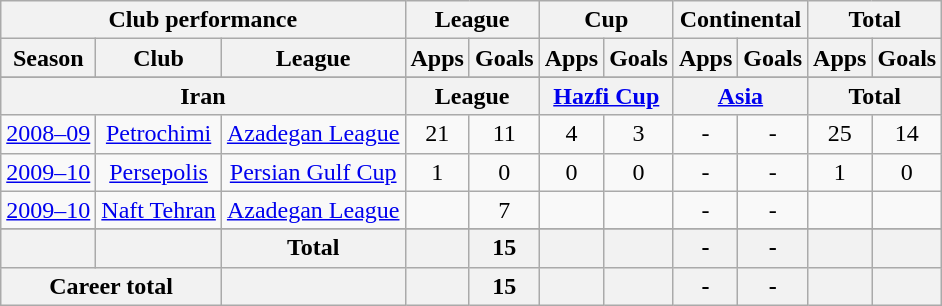<table class="wikitable" style="text-align:center">
<tr>
<th colspan=3>Club performance</th>
<th colspan=2>League</th>
<th colspan=2>Cup</th>
<th colspan=2>Continental</th>
<th colspan=2>Total</th>
</tr>
<tr>
<th>Season</th>
<th>Club</th>
<th>League</th>
<th>Apps</th>
<th>Goals</th>
<th>Apps</th>
<th>Goals</th>
<th>Apps</th>
<th>Goals</th>
<th>Apps</th>
<th>Goals</th>
</tr>
<tr>
</tr>
<tr>
<th colspan=3>Iran</th>
<th colspan=2>League</th>
<th colspan=2><a href='#'>Hazfi Cup</a></th>
<th colspan=2><a href='#'>Asia</a></th>
<th colspan=2>Total</th>
</tr>
<tr>
<td><a href='#'>2008–09</a></td>
<td><a href='#'>Petrochimi</a></td>
<td rowspan="1"><a href='#'>Azadegan League</a></td>
<td>21</td>
<td>11</td>
<td>4</td>
<td>3</td>
<td>-</td>
<td>-</td>
<td>25</td>
<td>14</td>
</tr>
<tr align=center>
<td><a href='#'>2009–10</a></td>
<td><a href='#'>Persepolis</a></td>
<td rowspan="1"><a href='#'>Persian Gulf Cup</a></td>
<td>1</td>
<td>0</td>
<td>0</td>
<td>0</td>
<td>-</td>
<td>-</td>
<td>1</td>
<td>0</td>
</tr>
<tr>
<td><a href='#'>2009–10</a></td>
<td><a href='#'>Naft Tehran</a></td>
<td rowspan="1"><a href='#'>Azadegan League</a></td>
<td></td>
<td>7</td>
<td></td>
<td></td>
<td>-</td>
<td>-</td>
<td></td>
<td></td>
</tr>
<tr>
</tr>
<tr align=center>
<th></th>
<th></th>
<th>Total</th>
<th></th>
<th>15</th>
<th></th>
<th></th>
<th>-</th>
<th>-</th>
<th></th>
<th></th>
</tr>
<tr>
<th colspan="2">Career total</th>
<th></th>
<th></th>
<th>15</th>
<th></th>
<th></th>
<th>-</th>
<th>-</th>
<th></th>
<th></th>
</tr>
</table>
